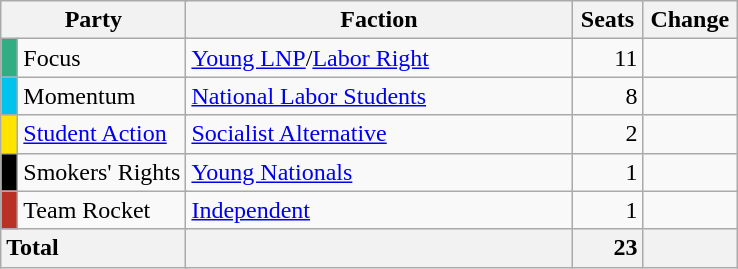<table class="wikitable" style="text-align:right; margin-bottom:0">
<tr>
<th style="width:10px;" colspan=3>Party</th>
<th style="width:250px;">Faction</th>
<th style="width:40px;">Seats</th>
<th style="width:40px;">Change</th>
</tr>
<tr>
<td style="background:#32AC83"> </td>
<td style="text-align:left;" colspan="2">Focus</td>
<td style="text-align:left; width:70px;"><a href='#'>Young LNP</a>/<a href='#'>Labor Right</a></td>
<td style="width:40px;">11</td>
<td style="width:55px;"></td>
</tr>
<tr>
<td style="background:#00C3ED"> </td>
<td style="text-align:left;" colspan="2">Momentum</td>
<td style="text-align:left; width:70px;"><a href='#'>National Labor Students</a></td>
<td style="width:40px;">8</td>
<td style="width:55px;"></td>
</tr>
<tr>
<td style="background:#FFE400"> </td>
<td style="text-align:left;" colspan="2"><a href='#'>Student Action</a></td>
<td style="text-align:left; width:70px;"><a href='#'>Socialist Alternative</a></td>
<td style="width:40px;">2</td>
<td style="width:55px;"></td>
</tr>
<tr>
<td style="background:#000000"> </td>
<td style="text-align:left;" colspan="2">Smokers' Rights</td>
<td style="text-align:left; width:70px;"><a href='#'>Young Nationals</a></td>
<td style="width:40px;">1</td>
<td style="width:55px;"></td>
</tr>
<tr>
<td style="background:#B93125"> </td>
<td style="text-align:left;" colspan="2">Team Rocket</td>
<td style="text-align:left; width:70px;"><a href='#'>Independent</a></td>
<td style="width:40px;">1</td>
<td style="width:55px;"></td>
</tr>
<tr>
<th colspan="3" style="text-align:left;">Total</th>
<th style="text-align:right;"></th>
<th style="text-align:right;">23</th>
<th style=text-align:right;></th>
</tr>
</table>
